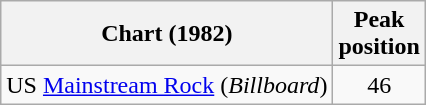<table class="wikitable">
<tr>
<th>Chart (1982)</th>
<th>Peak<br>position</th>
</tr>
<tr>
<td>US <a href='#'>Mainstream Rock</a> (<em>Billboard</em>)</td>
<td align="center">46</td>
</tr>
</table>
